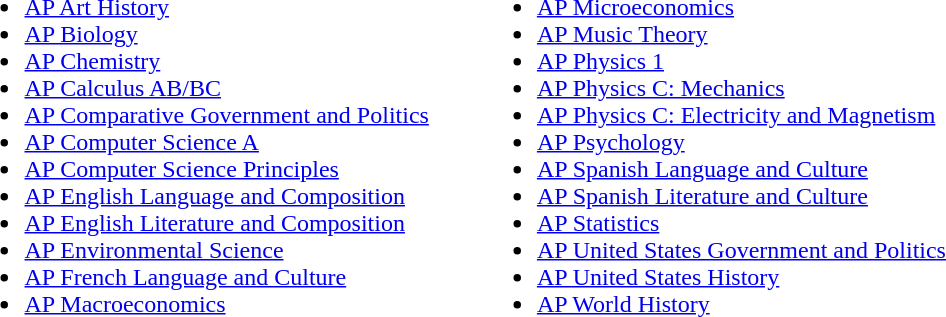<table>
<tr valign ="top">
<td><br><ul><li><a href='#'>AP Art History</a></li><li><a href='#'>AP Biology</a></li><li><a href='#'>AP Chemistry</a></li><li><a href='#'> AP Calculus AB/BC</a></li><li><a href='#'>AP Comparative Government and Politics</a></li><li><a href='#'>AP Computer Science A</a></li><li><a href='#'>AP Computer Science Principles</a></li><li><a href='#'>AP English Language and Composition</a></li><li><a href='#'>AP English Literature and Composition</a></li><li><a href='#'>AP Environmental Science</a></li><li><a href='#'>AP French Language and Culture</a></li><li><a href='#'>AP Macroeconomics</a></li></ul></td>
<td></td>
<td></td>
<td></td>
<td></td>
<td></td>
<td></td>
<td></td>
<td><br><ul><li><a href='#'>AP Microeconomics</a></li><li><a href='#'>AP Music Theory</a></li><li><a href='#'>AP Physics 1</a></li><li><a href='#'>AP Physics C: Mechanics</a></li><li><a href='#'>AP Physics C: Electricity and Magnetism</a></li><li><a href='#'>AP Psychology</a></li><li><a href='#'>AP Spanish Language and Culture</a></li><li><a href='#'>AP Spanish Literature and Culture</a></li><li><a href='#'>AP Statistics</a></li><li><a href='#'>AP United States Government and Politics</a></li><li><a href='#'>AP United States History</a></li><li><a href='#'>AP World History</a></li></ul></td>
</tr>
</table>
